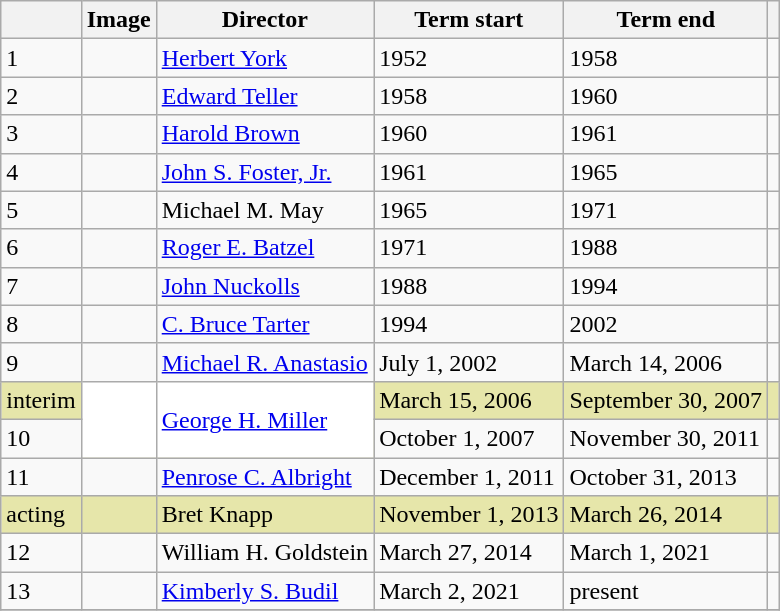<table class="wikitable">
<tr>
<th></th>
<th>Image</th>
<th>Director</th>
<th>Term start</th>
<th>Term end</th>
<th></th>
</tr>
<tr>
<td>1</td>
<td></td>
<td><a href='#'>Herbert York</a></td>
<td>1952</td>
<td>1958</td>
<td></td>
</tr>
<tr>
<td>2</td>
<td></td>
<td><a href='#'>Edward Teller</a></td>
<td>1958</td>
<td>1960</td>
<td></td>
</tr>
<tr>
<td>3</td>
<td></td>
<td><a href='#'>Harold Brown</a></td>
<td>1960</td>
<td>1961</td>
<td></td>
</tr>
<tr>
<td>4</td>
<td></td>
<td><a href='#'>John S. Foster, Jr.</a></td>
<td>1961</td>
<td>1965</td>
<td></td>
</tr>
<tr>
<td>5</td>
<td></td>
<td>Michael M. May</td>
<td>1965</td>
<td>1971</td>
<td></td>
</tr>
<tr>
<td>6</td>
<td></td>
<td><a href='#'>Roger E. Batzel</a></td>
<td>1971</td>
<td>1988</td>
<td></td>
</tr>
<tr>
<td>7</td>
<td></td>
<td><a href='#'>John Nuckolls</a></td>
<td>1988</td>
<td>1994</td>
<td></td>
</tr>
<tr>
<td>8</td>
<td></td>
<td><a href='#'>C. Bruce Tarter</a></td>
<td>1994</td>
<td>2002</td>
<td></td>
</tr>
<tr>
<td>9</td>
<td></td>
<td><a href='#'>Michael R. Anastasio</a></td>
<td>July 1, 2002</td>
<td>March 14, 2006</td>
<td></td>
</tr>
<tr bgcolor="#e6e6aa">
<td>interim</td>
<td rowspan="2" bgcolor="#ffffff"></td>
<td rowspan="2" bgcolor="#ffffff"><a href='#'>George H. Miller</a></td>
<td>March 15, 2006</td>
<td>September 30, 2007</td>
<td></td>
</tr>
<tr>
<td>10</td>
<td>October 1, 2007</td>
<td>November 30, 2011</td>
<td></td>
</tr>
<tr>
<td>11</td>
<td></td>
<td><a href='#'>Penrose C. Albright</a></td>
<td>December 1, 2011</td>
<td>October 31, 2013</td>
<td></td>
</tr>
<tr bgcolor="#e6e6aa">
<td>acting</td>
<td></td>
<td>Bret Knapp</td>
<td>November 1, 2013</td>
<td>March 26, 2014</td>
<td></td>
</tr>
<tr>
<td>12</td>
<td></td>
<td>William H. Goldstein</td>
<td>March 27, 2014</td>
<td>March 1, 2021</td>
<td></td>
</tr>
<tr>
<td>13</td>
<td></td>
<td><a href='#'>Kimberly S. Budil</a></td>
<td>March 2, 2021</td>
<td>present</td>
<td></td>
</tr>
<tr>
</tr>
</table>
